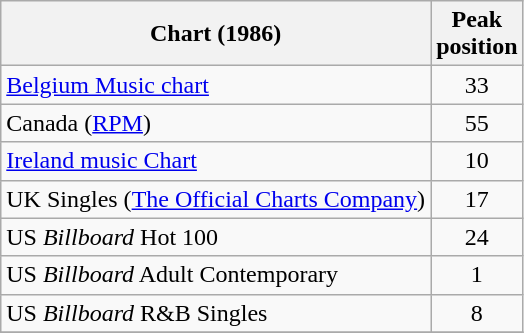<table class="wikitable sortable">
<tr>
<th>Chart (1986)</th>
<th>Peak<br>position</th>
</tr>
<tr>
<td><a href='#'>Belgium Music chart</a></td>
<td align="center">33</td>
</tr>
<tr>
<td>Canada (<a href='#'>RPM</a>)</td>
<td align="center">55</td>
</tr>
<tr>
<td><a href='#'>Ireland music Chart</a></td>
<td align="center">10</td>
</tr>
<tr>
<td>UK Singles (<a href='#'>The Official Charts Company</a>)</td>
<td align="center">17</td>
</tr>
<tr>
<td>US <em>Billboard</em> Hot 100</td>
<td align="center">24</td>
</tr>
<tr>
<td>US <em>Billboard</em> Adult Contemporary</td>
<td align="center">1</td>
</tr>
<tr>
<td>US <em>Billboard</em> R&B Singles</td>
<td align="center">8</td>
</tr>
<tr>
</tr>
</table>
